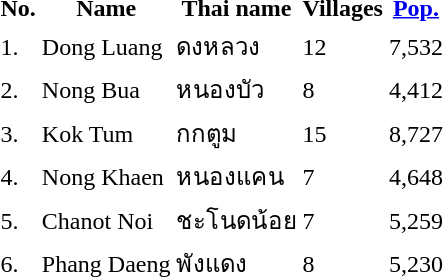<table>
<tr>
<th>No.</th>
<th>Name</th>
<th>Thai name</th>
<th>Villages</th>
<th><a href='#'>Pop.</a></th>
</tr>
<tr>
<td>1.</td>
<td>Dong Luang</td>
<td>ดงหลวง</td>
<td>12</td>
<td>7,532</td>
<td></td>
</tr>
<tr>
<td>2.</td>
<td>Nong Bua</td>
<td>หนองบัว</td>
<td>8</td>
<td>4,412</td>
<td></td>
</tr>
<tr>
<td>3.</td>
<td>Kok Tum</td>
<td>กกตูม</td>
<td>15</td>
<td>8,727</td>
<td></td>
</tr>
<tr>
<td>4.</td>
<td>Nong Khaen</td>
<td>หนองแคน</td>
<td>7</td>
<td>4,648</td>
<td></td>
</tr>
<tr>
<td>5.</td>
<td>Chanot Noi</td>
<td>ชะโนดน้อย</td>
<td>7</td>
<td>5,259</td>
<td></td>
</tr>
<tr>
<td>6.</td>
<td>Phang Daeng</td>
<td>พังแดง</td>
<td>8</td>
<td>5,230</td>
<td></td>
</tr>
</table>
